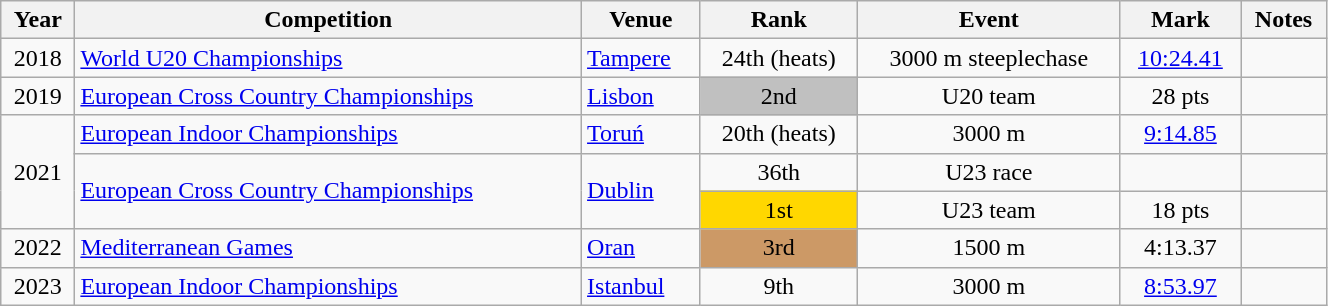<table class="wikitable" width=70% style="font-size:100%; text-align:center;">
<tr>
<th>Year</th>
<th>Competition</th>
<th>Venue</th>
<th>Rank</th>
<th>Event</th>
<th>Mark</th>
<th>Notes</th>
</tr>
<tr>
<td>2018</td>
<td align=left><a href='#'>World U20 Championships</a></td>
<td align=left> <a href='#'>Tampere</a></td>
<td>24th (heats)</td>
<td>3000 m steeplechase</td>
<td><a href='#'>10:24.41</a></td>
<td></td>
</tr>
<tr>
<td>2019</td>
<td align=left><a href='#'>European Cross Country Championships</a></td>
<td align=left> <a href='#'>Lisbon</a></td>
<td bgcolor=silver>2nd</td>
<td>U20 team</td>
<td>28 pts</td>
<td></td>
</tr>
<tr>
<td rowspan=3>2021</td>
<td align=left><a href='#'>European Indoor Championships</a></td>
<td align=left> <a href='#'>Toruń</a></td>
<td>20th (heats)</td>
<td>3000 m</td>
<td><a href='#'>9:14.85</a></td>
<td></td>
</tr>
<tr>
<td rowspan=2 align=left><a href='#'>European Cross Country Championships</a></td>
<td rowspan=2 align=left> <a href='#'>Dublin</a></td>
<td>36th</td>
<td>U23 race</td>
<td></td>
<td></td>
</tr>
<tr>
<td bgcolor=gold>1st</td>
<td>U23 team</td>
<td>18 pts</td>
<td></td>
</tr>
<tr>
<td rowspan=1>2022</td>
<td rowspan=1 align=left><a href='#'>Mediterranean Games</a></td>
<td rowspan=1 align=left> <a href='#'>Oran</a></td>
<td bgcolor=cc9966>3rd</td>
<td>1500 m</td>
<td>4:13.37</td>
<td></td>
</tr>
<tr>
<td rowspan=1>2023</td>
<td align=left><a href='#'>European Indoor Championships</a></td>
<td align=left> <a href='#'>Istanbul</a></td>
<td>9th</td>
<td>3000 m</td>
<td><a href='#'>8:53.97</a></td>
<td></td>
</tr>
</table>
